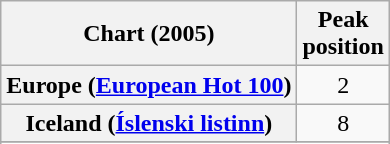<table class="wikitable sortable plainrowheaders" style="text-align:center">
<tr>
<th>Chart (2005)</th>
<th>Peak<br>position</th>
</tr>
<tr>
<th scope="row">Europe (<a href='#'>European Hot 100</a>)</th>
<td>2</td>
</tr>
<tr>
<th scope="row">Iceland (<a href='#'>Íslenski listinn</a>)</th>
<td>8</td>
</tr>
<tr>
</tr>
<tr>
</tr>
<tr>
</tr>
</table>
